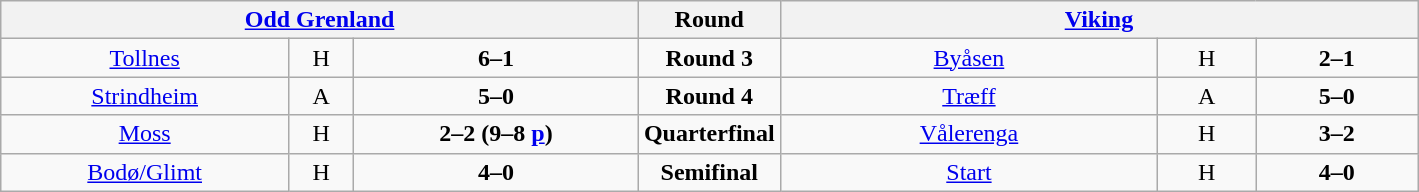<table border=1 class=wikitable style="text-align:center">
<tr valign=top>
<th width=45% colspan=3><a href='#'>Odd Grenland</a></th>
<th width=10%>Round</th>
<th width=45% colspan=3><a href='#'>Viking</a></th>
</tr>
<tr valign=top>
<td><a href='#'>Tollnes</a></td>
<td>H</td>
<td><strong>6–1</strong></td>
<td><strong>Round 3</strong></td>
<td><a href='#'>Byåsen</a></td>
<td>H</td>
<td><strong>2–1</strong></td>
</tr>
<tr valign=top>
<td><a href='#'>Strindheim</a></td>
<td>A</td>
<td><strong>5–0</strong></td>
<td><strong>Round 4</strong></td>
<td><a href='#'>Træff</a></td>
<td>A</td>
<td><strong>5–0</strong></td>
</tr>
<tr valign=top>
<td><a href='#'>Moss</a></td>
<td>H</td>
<td><strong>2–2 (9–8 <a href='#'>p</a>)</strong></td>
<td><strong>Quarterfinal</strong></td>
<td><a href='#'>Vålerenga</a></td>
<td>H</td>
<td><strong>3–2</strong></td>
</tr>
<tr valign=top>
<td><a href='#'>Bodø/Glimt</a></td>
<td>H</td>
<td><strong>4–0</strong></td>
<td><strong>Semifinal</strong></td>
<td><a href='#'>Start</a></td>
<td>H</td>
<td><strong>4–0</strong></td>
</tr>
</table>
